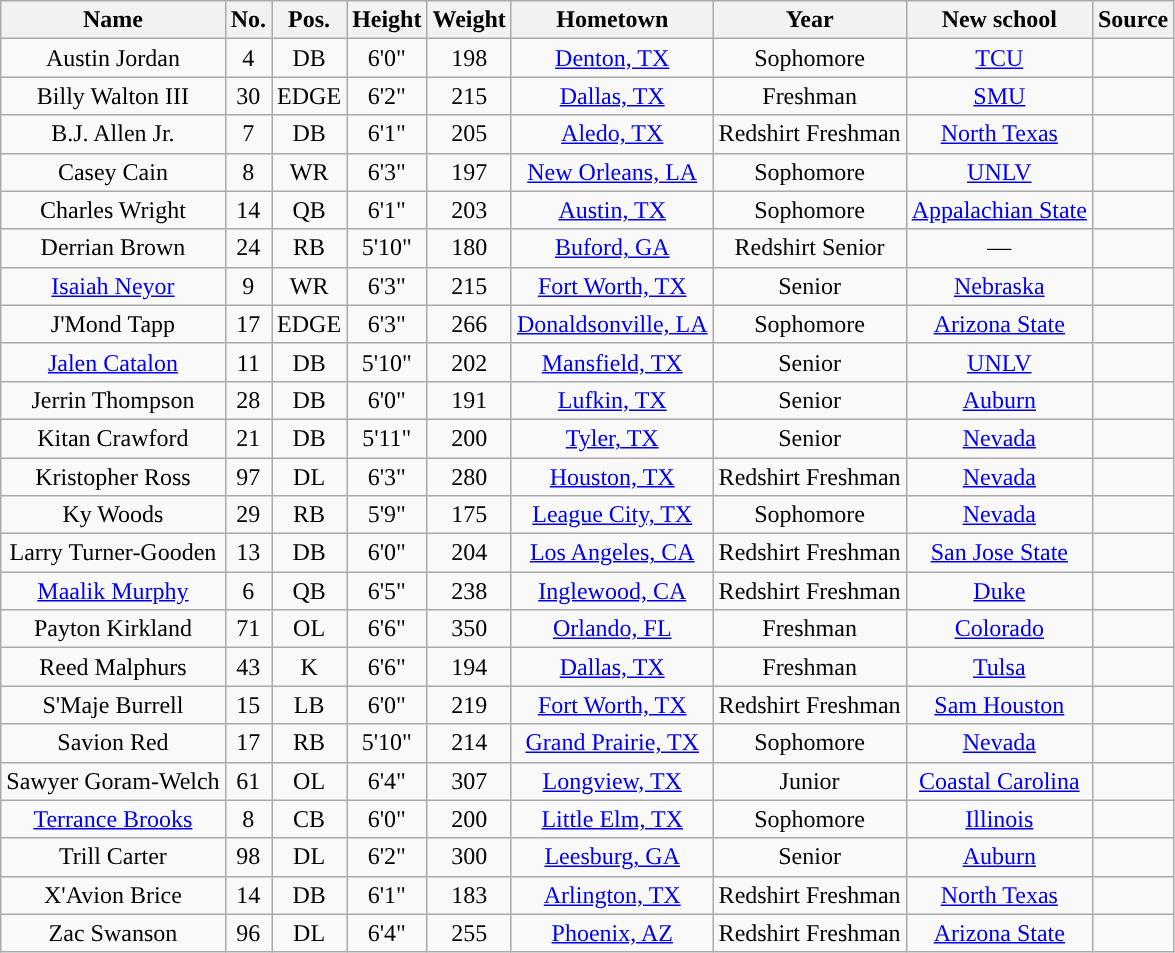<table class="wikitable sortable">
<tr>
<th style="text-align:center; ">Name</th>
<th style="text-align:center; ">No.</th>
<th style="text-align:center; ">Pos.</th>
<th style="text-align:center; ">Height</th>
<th style="text-align:center; ">Weight</th>
<th style="text-align:center; ">Hometown</th>
<th style="text-align:center; ">Year</th>
<th style="text-align:center; ">New school</th>
<th style="text-align:center; ">Source</th>
</tr>
<tr align="center">
<td>Austin Jordan</td>
<td>4</td>
<td>DB</td>
<td>6'0"</td>
<td>198</td>
<td><a href='#'>Denton, TX</a></td>
<td>Sophomore</td>
<td><a href='#'>TCU</a></td>
<td></td>
</tr>
<tr align="center">
<td>Billy Walton III</td>
<td>30</td>
<td>EDGE</td>
<td>6'2"</td>
<td>215</td>
<td><a href='#'>Dallas, TX</a></td>
<td>Freshman</td>
<td><a href='#'>SMU</a></td>
<td></td>
</tr>
<tr align="center">
<td>B.J. Allen Jr.</td>
<td>7</td>
<td>DB</td>
<td>6'1"</td>
<td>205</td>
<td><a href='#'>Aledo, TX</a></td>
<td>Redshirt Freshman</td>
<td><a href='#'>North Texas</a></td>
<td></td>
</tr>
<tr align="center">
<td>Casey Cain</td>
<td>8</td>
<td>WR</td>
<td>6'3"</td>
<td>197</td>
<td><a href='#'>New Orleans, LA</a></td>
<td>Sophomore</td>
<td><a href='#'>UNLV</a></td>
<td></td>
</tr>
<tr align="center">
<td>Charles Wright</td>
<td>14</td>
<td>QB</td>
<td>6'1"</td>
<td>203</td>
<td><a href='#'>Austin, TX</a></td>
<td>Sophomore</td>
<td><a href='#'>Appalachian State</a></td>
<td></td>
</tr>
<tr align="center">
<td>Derrian Brown</td>
<td>24</td>
<td>RB</td>
<td>5'10"</td>
<td>180</td>
<td><a href='#'>Buford, GA</a></td>
<td>Redshirt Senior</td>
<td>—</td>
<td></td>
</tr>
<tr align="center">
<td><a href='#'>Isaiah Neyor</a></td>
<td>9</td>
<td>WR</td>
<td>6'3"</td>
<td>215</td>
<td><a href='#'>Fort Worth, TX</a></td>
<td>Senior</td>
<td><a href='#'>Nebraska</a></td>
<td></td>
</tr>
<tr align="center">
<td>J'Mond Tapp</td>
<td>17</td>
<td>EDGE</td>
<td>6'3"</td>
<td>266</td>
<td><a href='#'>Donaldsonville, LA</a></td>
<td>Sophomore</td>
<td><a href='#'>Arizona State</a></td>
<td></td>
</tr>
<tr align="center">
<td><a href='#'>Jalen Catalon</a></td>
<td>11</td>
<td>DB</td>
<td>5'10"</td>
<td>202</td>
<td><a href='#'>Mansfield, TX</a></td>
<td>Senior</td>
<td><a href='#'>UNLV</a></td>
<td></td>
</tr>
<tr align="center">
<td>Jerrin Thompson</td>
<td>28</td>
<td>DB</td>
<td>6'0"</td>
<td>191</td>
<td><a href='#'>Lufkin, TX</a></td>
<td>Senior</td>
<td><a href='#'>Auburn</a></td>
<td></td>
</tr>
<tr align="center">
<td>Kitan Crawford</td>
<td>21</td>
<td>DB</td>
<td>5'11"</td>
<td>200</td>
<td><a href='#'>Tyler, TX</a></td>
<td>Senior</td>
<td><a href='#'>Nevada</a></td>
<td></td>
</tr>
<tr align="center">
<td>Kristopher Ross</td>
<td>97</td>
<td>DL</td>
<td>6'3"</td>
<td>280</td>
<td><a href='#'>Houston, TX</a></td>
<td>Redshirt Freshman</td>
<td><a href='#'>Nevada</a></td>
<td></td>
</tr>
<tr align="center">
<td>Ky Woods</td>
<td>29</td>
<td>RB</td>
<td>5'9"</td>
<td>175</td>
<td><a href='#'>League City, TX</a></td>
<td>Sophomore</td>
<td><a href='#'>Nevada</a></td>
<td></td>
</tr>
<tr align="center">
<td>Larry Turner-Gooden</td>
<td>13</td>
<td>DB</td>
<td>6'0"</td>
<td>204</td>
<td><a href='#'>Los Angeles, CA</a></td>
<td>Redshirt Freshman</td>
<td><a href='#'>San Jose State</a></td>
<td></td>
</tr>
<tr align="center">
<td><a href='#'>Maalik Murphy</a></td>
<td>6</td>
<td>QB</td>
<td>6'5"</td>
<td>238</td>
<td><a href='#'>Inglewood, CA</a></td>
<td>Redshirt Freshman</td>
<td><a href='#'>Duke</a></td>
<td></td>
</tr>
<tr align="center">
<td>Payton Kirkland</td>
<td>71</td>
<td>OL</td>
<td>6'6"</td>
<td>350</td>
<td><a href='#'>Orlando, FL</a></td>
<td>Freshman</td>
<td><a href='#'>Colorado</a></td>
<td></td>
</tr>
<tr align="center">
<td>Reed Malphurs</td>
<td>43</td>
<td>K</td>
<td>6'6"</td>
<td>194</td>
<td><a href='#'>Dallas, TX</a></td>
<td>Freshman</td>
<td><a href='#'>Tulsa</a></td>
<td></td>
</tr>
<tr align="center">
<td>S'Maje Burrell</td>
<td>15</td>
<td>LB</td>
<td>6'0"</td>
<td>219</td>
<td><a href='#'>Fort Worth, TX</a></td>
<td>Redshirt Freshman</td>
<td><a href='#'>Sam Houston</a></td>
<td></td>
</tr>
<tr align="center">
<td>Savion Red</td>
<td>17</td>
<td>RB</td>
<td>5'10"</td>
<td>214</td>
<td><a href='#'>Grand Prairie, TX</a></td>
<td>Sophomore</td>
<td><a href='#'>Nevada</a></td>
<td></td>
</tr>
<tr align="center">
<td>Sawyer Goram-Welch</td>
<td>61</td>
<td>OL</td>
<td>6'4"</td>
<td>307</td>
<td><a href='#'>Longview, TX</a></td>
<td>Junior</td>
<td><a href='#'>Coastal Carolina</a></td>
<td></td>
</tr>
<tr align="center">
<td><a href='#'>Terrance Brooks</a></td>
<td>8</td>
<td>CB</td>
<td>6'0"</td>
<td>200</td>
<td><a href='#'>Little Elm, TX</a></td>
<td>Sophomore</td>
<td><a href='#'>Illinois</a></td>
<td></td>
</tr>
<tr align="center">
<td>Trill Carter</td>
<td>98</td>
<td>DL</td>
<td>6'2"</td>
<td>300</td>
<td><a href='#'>Leesburg, GA</a></td>
<td>Senior</td>
<td><a href='#'>Auburn</a></td>
<td></td>
</tr>
<tr align="center">
<td>X'Avion Brice</td>
<td>14</td>
<td>DB</td>
<td>6'1"</td>
<td>183</td>
<td><a href='#'>Arlington, TX</a></td>
<td>Redshirt Freshman</td>
<td><a href='#'>North Texas</a></td>
<td></td>
</tr>
<tr align="center">
<td>Zac Swanson</td>
<td>96</td>
<td>DL</td>
<td>6'4"</td>
<td>255</td>
<td><a href='#'>Phoenix, AZ</a></td>
<td>Redshirt Freshman</td>
<td><a href='#'>Arizona State</a></td>
<td></td>
</tr>
</table>
